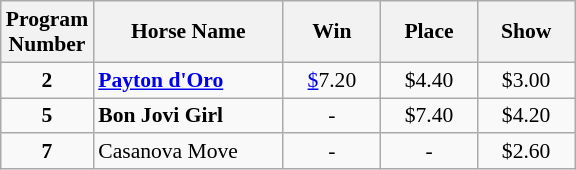<table class="wikitable sortable" style="font-size:90%">
<tr>
<th width="48px">Program <br> Number</th>
<th width="120px">Horse Name <br></th>
<th width="58px">Win <br></th>
<th width="58px">Place <br></th>
<th width="58px">Show</th>
</tr>
<tr>
<td align=center><strong>2</strong></td>
<td><strong><a href='#'>Payton d'Oro</a></strong></td>
<td align=center><a href='#'>$</a>7.20</td>
<td align=center>$4.40</td>
<td align=center>$3.00</td>
</tr>
<tr>
<td align=center><strong>5</strong></td>
<td><strong>Bon Jovi Girl</strong></td>
<td align=center>-</td>
<td align=center>$7.40</td>
<td align=center>$4.20</td>
</tr>
<tr>
<td align=center><strong>7</strong></td>
<td>Casanova Move</td>
<td align=center>-</td>
<td align=center>-</td>
<td align=center>$2.60</td>
</tr>
</table>
